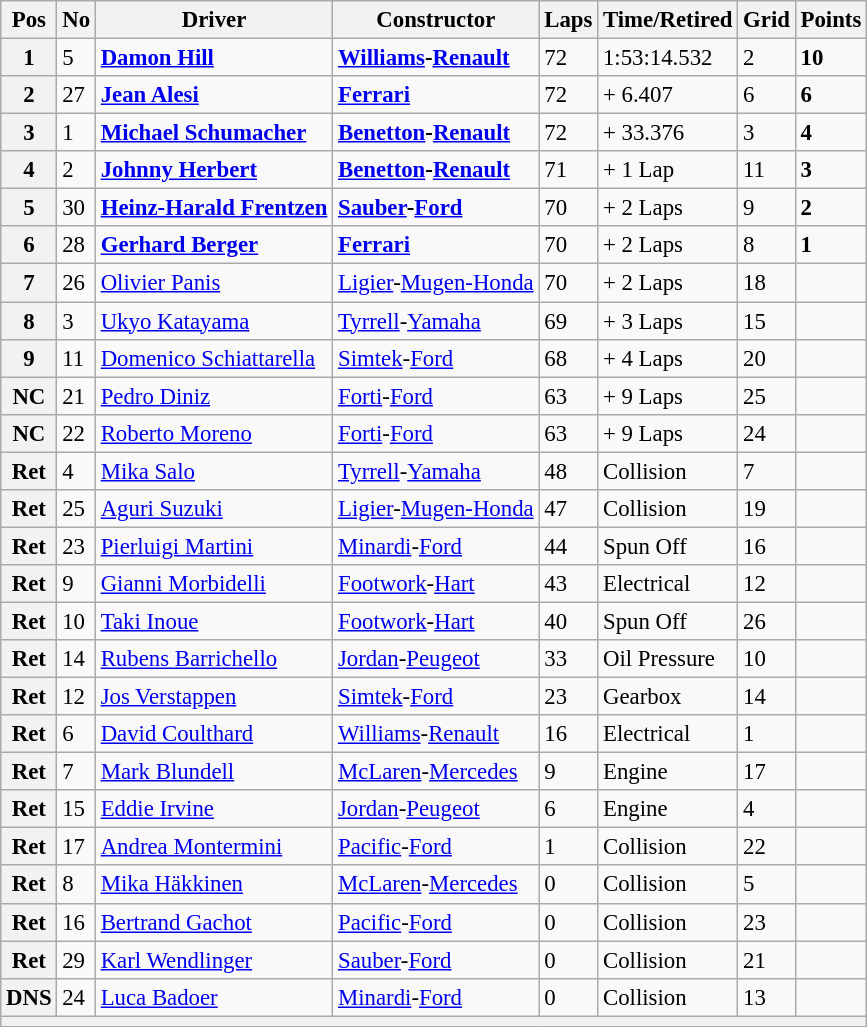<table class="wikitable" style="font-size: 95%;">
<tr>
<th>Pos</th>
<th>No</th>
<th>Driver</th>
<th>Constructor</th>
<th>Laps</th>
<th>Time/Retired</th>
<th>Grid</th>
<th>Points</th>
</tr>
<tr>
<th>1</th>
<td>5</td>
<td> <strong><a href='#'>Damon Hill</a></strong></td>
<td><strong><a href='#'>Williams</a>-<a href='#'>Renault</a></strong></td>
<td>72</td>
<td>1:53:14.532</td>
<td>2</td>
<td><strong>10</strong></td>
</tr>
<tr>
<th>2</th>
<td>27</td>
<td> <strong><a href='#'>Jean Alesi</a></strong></td>
<td><strong><a href='#'>Ferrari</a></strong></td>
<td>72</td>
<td>+ 6.407</td>
<td>6</td>
<td><strong>6</strong></td>
</tr>
<tr>
<th>3</th>
<td>1</td>
<td> <strong><a href='#'>Michael Schumacher</a></strong></td>
<td><strong><a href='#'>Benetton</a>-<a href='#'>Renault</a></strong></td>
<td>72</td>
<td>+ 33.376</td>
<td>3</td>
<td><strong>4</strong></td>
</tr>
<tr>
<th>4</th>
<td>2</td>
<td> <strong><a href='#'>Johnny Herbert</a></strong></td>
<td><strong><a href='#'>Benetton</a>-<a href='#'>Renault</a></strong></td>
<td>71</td>
<td>+ 1 Lap</td>
<td>11</td>
<td><strong>3</strong></td>
</tr>
<tr>
<th>5</th>
<td>30</td>
<td> <strong><a href='#'>Heinz-Harald Frentzen</a></strong></td>
<td><strong><a href='#'>Sauber</a>-<a href='#'>Ford</a></strong></td>
<td>70</td>
<td>+ 2 Laps</td>
<td>9</td>
<td><strong>2</strong></td>
</tr>
<tr>
<th>6</th>
<td>28</td>
<td> <strong><a href='#'>Gerhard Berger</a></strong></td>
<td><strong><a href='#'>Ferrari</a></strong></td>
<td>70</td>
<td>+ 2 Laps</td>
<td>8</td>
<td><strong>1</strong></td>
</tr>
<tr>
<th>7</th>
<td>26</td>
<td> <a href='#'>Olivier Panis</a></td>
<td><a href='#'>Ligier</a>-<a href='#'>Mugen-Honda</a></td>
<td>70</td>
<td>+ 2 Laps</td>
<td>18</td>
<td> </td>
</tr>
<tr>
<th>8</th>
<td>3</td>
<td> <a href='#'>Ukyo Katayama</a></td>
<td><a href='#'>Tyrrell</a>-<a href='#'>Yamaha</a></td>
<td>69</td>
<td>+ 3 Laps</td>
<td>15</td>
<td> </td>
</tr>
<tr>
<th>9</th>
<td>11</td>
<td> <a href='#'>Domenico Schiattarella</a></td>
<td><a href='#'>Simtek</a>-<a href='#'>Ford</a></td>
<td>68</td>
<td>+ 4 Laps</td>
<td>20</td>
<td> </td>
</tr>
<tr>
<th>NC</th>
<td>21</td>
<td> <a href='#'>Pedro Diniz</a></td>
<td><a href='#'>Forti</a>-<a href='#'>Ford</a></td>
<td>63</td>
<td>+ 9 Laps</td>
<td>25</td>
<td> </td>
</tr>
<tr>
<th>NC</th>
<td>22</td>
<td> <a href='#'>Roberto Moreno</a></td>
<td><a href='#'>Forti</a>-<a href='#'>Ford</a></td>
<td>63</td>
<td>+ 9 Laps</td>
<td>24</td>
<td> </td>
</tr>
<tr>
<th>Ret</th>
<td>4</td>
<td> <a href='#'>Mika Salo</a></td>
<td><a href='#'>Tyrrell</a>-<a href='#'>Yamaha</a></td>
<td>48</td>
<td>Collision</td>
<td>7</td>
<td> </td>
</tr>
<tr>
<th>Ret</th>
<td>25</td>
<td> <a href='#'>Aguri Suzuki</a></td>
<td><a href='#'>Ligier</a>-<a href='#'>Mugen-Honda</a></td>
<td>47</td>
<td>Collision</td>
<td>19</td>
<td> </td>
</tr>
<tr>
<th>Ret</th>
<td>23</td>
<td> <a href='#'>Pierluigi Martini</a></td>
<td><a href='#'>Minardi</a>-<a href='#'>Ford</a></td>
<td>44</td>
<td>Spun Off</td>
<td>16</td>
<td> </td>
</tr>
<tr>
<th>Ret</th>
<td>9</td>
<td> <a href='#'>Gianni Morbidelli</a></td>
<td><a href='#'>Footwork</a>-<a href='#'>Hart</a></td>
<td>43</td>
<td>Electrical</td>
<td>12</td>
<td> </td>
</tr>
<tr>
<th>Ret</th>
<td>10</td>
<td> <a href='#'>Taki Inoue</a></td>
<td><a href='#'>Footwork</a>-<a href='#'>Hart</a></td>
<td>40</td>
<td>Spun Off</td>
<td>26</td>
<td> </td>
</tr>
<tr>
<th>Ret</th>
<td>14</td>
<td> <a href='#'>Rubens Barrichello</a></td>
<td><a href='#'>Jordan</a>-<a href='#'>Peugeot</a></td>
<td>33</td>
<td>Oil Pressure</td>
<td>10</td>
<td> </td>
</tr>
<tr>
<th>Ret</th>
<td>12</td>
<td> <a href='#'>Jos Verstappen</a></td>
<td><a href='#'>Simtek</a>-<a href='#'>Ford</a></td>
<td>23</td>
<td>Gearbox</td>
<td>14</td>
<td> </td>
</tr>
<tr>
<th>Ret</th>
<td>6</td>
<td> <a href='#'>David Coulthard</a></td>
<td><a href='#'>Williams</a>-<a href='#'>Renault</a></td>
<td>16</td>
<td>Electrical</td>
<td>1</td>
<td> </td>
</tr>
<tr>
<th>Ret</th>
<td>7</td>
<td> <a href='#'>Mark Blundell</a></td>
<td><a href='#'>McLaren</a>-<a href='#'>Mercedes</a></td>
<td>9</td>
<td>Engine</td>
<td>17</td>
<td> </td>
</tr>
<tr>
<th>Ret</th>
<td>15</td>
<td> <a href='#'>Eddie Irvine</a></td>
<td><a href='#'>Jordan</a>-<a href='#'>Peugeot</a></td>
<td>6</td>
<td>Engine</td>
<td>4</td>
<td> </td>
</tr>
<tr>
<th>Ret</th>
<td>17</td>
<td> <a href='#'>Andrea Montermini</a></td>
<td><a href='#'>Pacific</a>-<a href='#'>Ford</a></td>
<td>1</td>
<td>Collision</td>
<td>22</td>
<td> </td>
</tr>
<tr>
<th>Ret</th>
<td>8</td>
<td> <a href='#'>Mika Häkkinen</a></td>
<td><a href='#'>McLaren</a>-<a href='#'>Mercedes</a></td>
<td>0</td>
<td>Collision</td>
<td>5</td>
<td> </td>
</tr>
<tr>
<th>Ret</th>
<td>16</td>
<td> <a href='#'>Bertrand Gachot</a></td>
<td><a href='#'>Pacific</a>-<a href='#'>Ford</a></td>
<td>0</td>
<td>Collision</td>
<td>23</td>
<td> </td>
</tr>
<tr>
<th>Ret</th>
<td>29</td>
<td> <a href='#'>Karl Wendlinger</a></td>
<td><a href='#'>Sauber</a>-<a href='#'>Ford</a></td>
<td>0</td>
<td>Collision</td>
<td>21</td>
<td> </td>
</tr>
<tr>
<th>DNS</th>
<td>24</td>
<td> <a href='#'>Luca Badoer</a></td>
<td><a href='#'>Minardi</a>-<a href='#'>Ford</a></td>
<td>0</td>
<td>Collision</td>
<td>13</td>
<td> </td>
</tr>
<tr>
<th colspan="8"></th>
</tr>
</table>
